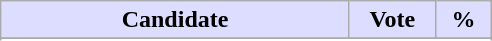<table class="wikitable">
<tr>
<th style="background:#ddf; width:225px;">Candidate</th>
<th style="background:#ddf; width:50px;">Vote</th>
<th style="background:#ddf; width:30px;">%</th>
</tr>
<tr>
</tr>
<tr>
</tr>
</table>
